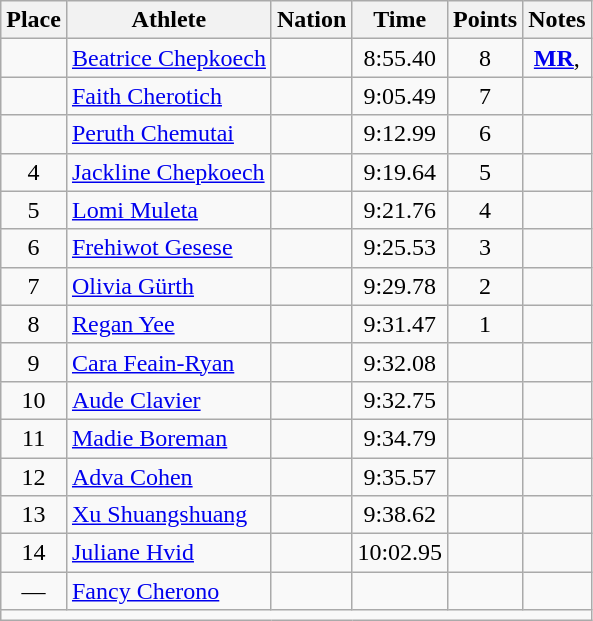<table class="wikitable mw-datatable sortable" style="text-align:center;">
<tr>
<th scope="col">Place</th>
<th scope="col">Athlete</th>
<th scope="col">Nation</th>
<th scope="col">Time</th>
<th scope="col">Points</th>
<th scope="col">Notes</th>
</tr>
<tr>
<td></td>
<td align="left"><a href='#'>Beatrice Chepkoech</a></td>
<td align="left"></td>
<td>8:55.40</td>
<td>8</td>
<td><strong><a href='#'>MR</a></strong>, </td>
</tr>
<tr>
<td></td>
<td align="left"><a href='#'>Faith Cherotich</a></td>
<td align="left"></td>
<td>9:05.49</td>
<td>7</td>
<td></td>
</tr>
<tr>
<td></td>
<td align="left"><a href='#'>Peruth Chemutai</a></td>
<td align="left"></td>
<td>9:12.99</td>
<td>6</td>
<td></td>
</tr>
<tr>
<td>4</td>
<td align="left"><a href='#'>Jackline Chepkoech</a></td>
<td align="left"></td>
<td>9:19.64</td>
<td>5</td>
<td></td>
</tr>
<tr>
<td>5</td>
<td align="left"><a href='#'>Lomi Muleta</a></td>
<td align="left"></td>
<td>9:21.76</td>
<td>4</td>
<td></td>
</tr>
<tr>
<td>6</td>
<td align="left"><a href='#'>Frehiwot Gesese</a></td>
<td align="left"></td>
<td>9:25.53</td>
<td>3</td>
<td></td>
</tr>
<tr>
<td>7</td>
<td align="left"><a href='#'>Olivia Gürth</a></td>
<td align="left"></td>
<td>9:29.78</td>
<td>2</td>
<td></td>
</tr>
<tr>
<td>8</td>
<td align="left"><a href='#'>Regan Yee</a></td>
<td align="left"></td>
<td>9:31.47</td>
<td>1</td>
<td></td>
</tr>
<tr>
<td>9</td>
<td align="left"><a href='#'>Cara Feain-Ryan</a></td>
<td align="left"></td>
<td>9:32.08</td>
<td></td>
<td></td>
</tr>
<tr>
<td>10</td>
<td align="left"><a href='#'>Aude Clavier</a></td>
<td align="left"></td>
<td>9:32.75</td>
<td></td>
<td></td>
</tr>
<tr>
<td>11</td>
<td align="left"><a href='#'>Madie Boreman</a></td>
<td align="left"></td>
<td>9:34.79</td>
<td></td>
<td></td>
</tr>
<tr>
<td>12</td>
<td align="left"><a href='#'>Adva Cohen</a></td>
<td align="left"></td>
<td>9:35.57</td>
<td></td>
<td></td>
</tr>
<tr>
<td>13</td>
<td align="left"><a href='#'>Xu Shuangshuang</a></td>
<td align="left"></td>
<td>9:38.62</td>
<td></td>
<td></td>
</tr>
<tr>
<td>14</td>
<td align="left"><a href='#'>Juliane Hvid</a></td>
<td align="left"></td>
<td>10:02.95</td>
<td></td>
<td></td>
</tr>
<tr>
<td>—</td>
<td align="left"><a href='#'>Fancy Cherono</a></td>
<td align="left"></td>
<td></td>
<td></td>
<td></td>
</tr>
<tr class="sortbottom">
<td colspan="6"></td>
</tr>
</table>
